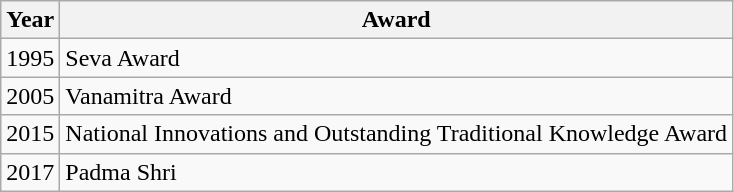<table class="wikitable">
<tr>
<th>Year</th>
<th>Award</th>
</tr>
<tr>
<td>1995</td>
<td>Seva Award</td>
</tr>
<tr>
<td>2005</td>
<td>Vanamitra Award</td>
</tr>
<tr>
<td>2015</td>
<td>National Innovations and Outstanding Traditional Knowledge Award</td>
</tr>
<tr>
<td>2017</td>
<td>Padma Shri</td>
</tr>
</table>
